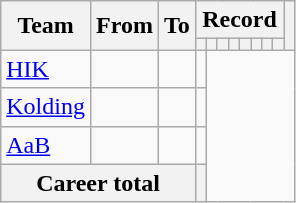<table class="wikitable" style="text-align: center">
<tr>
<th rowspan="2">Team</th>
<th rowspan="2">From</th>
<th rowspan="2">To</th>
<th colspan="8">Record</th>
<th rowspan=2></th>
</tr>
<tr>
<th></th>
<th></th>
<th></th>
<th></th>
<th></th>
<th></th>
<th></th>
<th></th>
</tr>
<tr>
<td align=left><a href='#'>HIK</a></td>
<td align=left></td>
<td align=left><br></td>
<td></td>
</tr>
<tr>
<td align=left><a href='#'>Kolding</a></td>
<td align=left></td>
<td align=left><br></td>
<td></td>
</tr>
<tr>
<td align=left><a href='#'>AaB</a></td>
<td align=left></td>
<td align=left><br></td>
<td></td>
</tr>
<tr>
<th colspan=3>Career total<br></th>
<th></th>
</tr>
</table>
